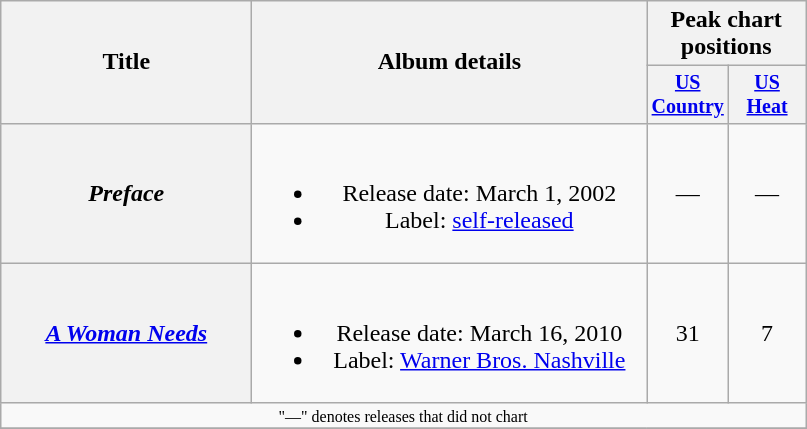<table class="wikitable plainrowheaders" style="text-align:center;">
<tr>
<th rowspan="2" style="width:10em;">Title</th>
<th rowspan="2" style="width:16em;">Album details</th>
<th colspan="2">Peak chart<br>positions</th>
</tr>
<tr style="font-size:smaller;">
<th width="45"><a href='#'>US Country</a></th>
<th width="45"><a href='#'>US Heat</a></th>
</tr>
<tr>
<th scope="row"><em>Preface</em></th>
<td><br><ul><li>Release date: March 1, 2002</li><li>Label: <a href='#'>self-released</a></li></ul></td>
<td>—</td>
<td>—</td>
</tr>
<tr>
<th scope="row"><em><a href='#'>A Woman Needs</a></em></th>
<td><br><ul><li>Release date: March 16, 2010</li><li>Label: <a href='#'>Warner Bros. Nashville</a></li></ul></td>
<td>31</td>
<td>7</td>
</tr>
<tr>
<td colspan="4" style="font-size:8pt">"—" denotes releases that did not chart</td>
</tr>
<tr>
</tr>
</table>
